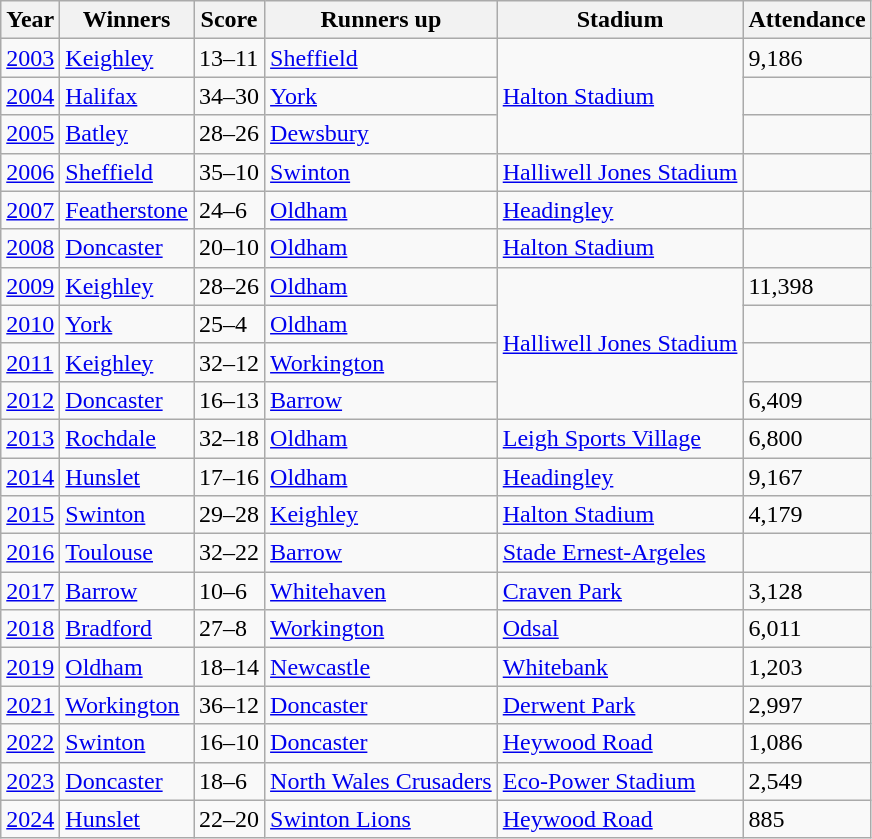<table class="wikitable defaultleft col3center">
<tr>
<th>Year</th>
<th>Winners</th>
<th>Score</th>
<th>Runners up</th>
<th>Stadium</th>
<th>Attendance</th>
</tr>
<tr>
<td><a href='#'>2003</a></td>
<td> <a href='#'>Keighley</a></td>
<td>13–11</td>
<td> <a href='#'>Sheffield</a></td>
<td rowspan=3><a href='#'>Halton Stadium</a></td>
<td>9,186</td>
</tr>
<tr>
<td><a href='#'>2004</a></td>
<td> <a href='#'>Halifax</a></td>
<td>34–30</td>
<td> <a href='#'>York</a></td>
<td></td>
</tr>
<tr>
<td><a href='#'>2005</a></td>
<td> <a href='#'>Batley</a></td>
<td>28–26</td>
<td> <a href='#'>Dewsbury</a></td>
<td></td>
</tr>
<tr>
<td><a href='#'>2006</a></td>
<td> <a href='#'>Sheffield</a></td>
<td>35–10</td>
<td> <a href='#'>Swinton</a></td>
<td><a href='#'>Halliwell Jones Stadium</a></td>
<td></td>
</tr>
<tr>
<td><a href='#'>2007</a></td>
<td> <a href='#'>Featherstone</a></td>
<td>24–6</td>
<td> <a href='#'>Oldham</a></td>
<td><a href='#'>Headingley</a></td>
<td></td>
</tr>
<tr>
<td><a href='#'>2008</a></td>
<td> <a href='#'>Doncaster</a></td>
<td>20–10</td>
<td> <a href='#'>Oldham</a></td>
<td><a href='#'>Halton Stadium</a></td>
<td></td>
</tr>
<tr>
<td><a href='#'>2009</a></td>
<td> <a href='#'>Keighley</a></td>
<td>28–26</td>
<td> <a href='#'>Oldham</a></td>
<td rowspan=4><a href='#'>Halliwell Jones Stadium</a></td>
<td>11,398</td>
</tr>
<tr>
<td><a href='#'>2010</a></td>
<td> <a href='#'>York</a></td>
<td>25–4</td>
<td> <a href='#'>Oldham</a></td>
<td></td>
</tr>
<tr>
<td><a href='#'>2011</a></td>
<td> <a href='#'>Keighley</a></td>
<td>32–12</td>
<td> <a href='#'>Workington</a></td>
<td></td>
</tr>
<tr>
<td><a href='#'>2012</a></td>
<td> <a href='#'>Doncaster</a></td>
<td>16–13</td>
<td> <a href='#'>Barrow</a></td>
<td>6,409</td>
</tr>
<tr>
<td><a href='#'>2013</a></td>
<td> <a href='#'>Rochdale</a></td>
<td>32–18</td>
<td> <a href='#'>Oldham</a></td>
<td><a href='#'>Leigh Sports Village</a></td>
<td>6,800</td>
</tr>
<tr>
<td><a href='#'>2014</a></td>
<td> <a href='#'>Hunslet</a></td>
<td>17–16</td>
<td> <a href='#'>Oldham</a></td>
<td><a href='#'>Headingley</a></td>
<td>9,167</td>
</tr>
<tr>
<td><a href='#'>2015</a></td>
<td> <a href='#'>Swinton</a></td>
<td>29–28</td>
<td> <a href='#'>Keighley</a></td>
<td><a href='#'>Halton Stadium</a></td>
<td>4,179</td>
</tr>
<tr>
<td><a href='#'>2016</a></td>
<td> <a href='#'>Toulouse</a></td>
<td>32–22</td>
<td> <a href='#'>Barrow</a></td>
<td><a href='#'>Stade Ernest-Argeles</a></td>
<td></td>
</tr>
<tr>
<td><a href='#'>2017</a></td>
<td> <a href='#'>Barrow</a></td>
<td>10–6</td>
<td> <a href='#'>Whitehaven</a></td>
<td><a href='#'>Craven Park</a></td>
<td>3,128</td>
</tr>
<tr>
<td><a href='#'>2018</a></td>
<td> <a href='#'>Bradford</a></td>
<td>27–8</td>
<td> <a href='#'>Workington</a></td>
<td><a href='#'>Odsal</a></td>
<td>6,011</td>
</tr>
<tr>
<td><a href='#'>2019</a></td>
<td> <a href='#'>Oldham</a></td>
<td>18–14</td>
<td> <a href='#'>Newcastle</a></td>
<td><a href='#'>Whitebank</a></td>
<td>1,203</td>
</tr>
<tr>
<td><a href='#'>2021</a></td>
<td> <a href='#'>Workington</a></td>
<td>36–12</td>
<td> <a href='#'>Doncaster</a></td>
<td><a href='#'>Derwent Park</a></td>
<td>2,997</td>
</tr>
<tr>
<td><a href='#'>2022</a></td>
<td> <a href='#'>Swinton</a></td>
<td>16–10</td>
<td> <a href='#'>Doncaster</a></td>
<td><a href='#'>Heywood Road</a></td>
<td>1,086</td>
</tr>
<tr>
<td><a href='#'>2023</a></td>
<td> <a href='#'>Doncaster</a></td>
<td>18–6</td>
<td> <a href='#'>North Wales Crusaders</a></td>
<td><a href='#'>Eco-Power Stadium</a></td>
<td>2,549</td>
</tr>
<tr>
<td><a href='#'>2024</a></td>
<td> <a href='#'>Hunslet</a></td>
<td>22–20</td>
<td> <a href='#'>Swinton Lions</a></td>
<td><a href='#'>Heywood Road</a></td>
<td>885</td>
</tr>
</table>
